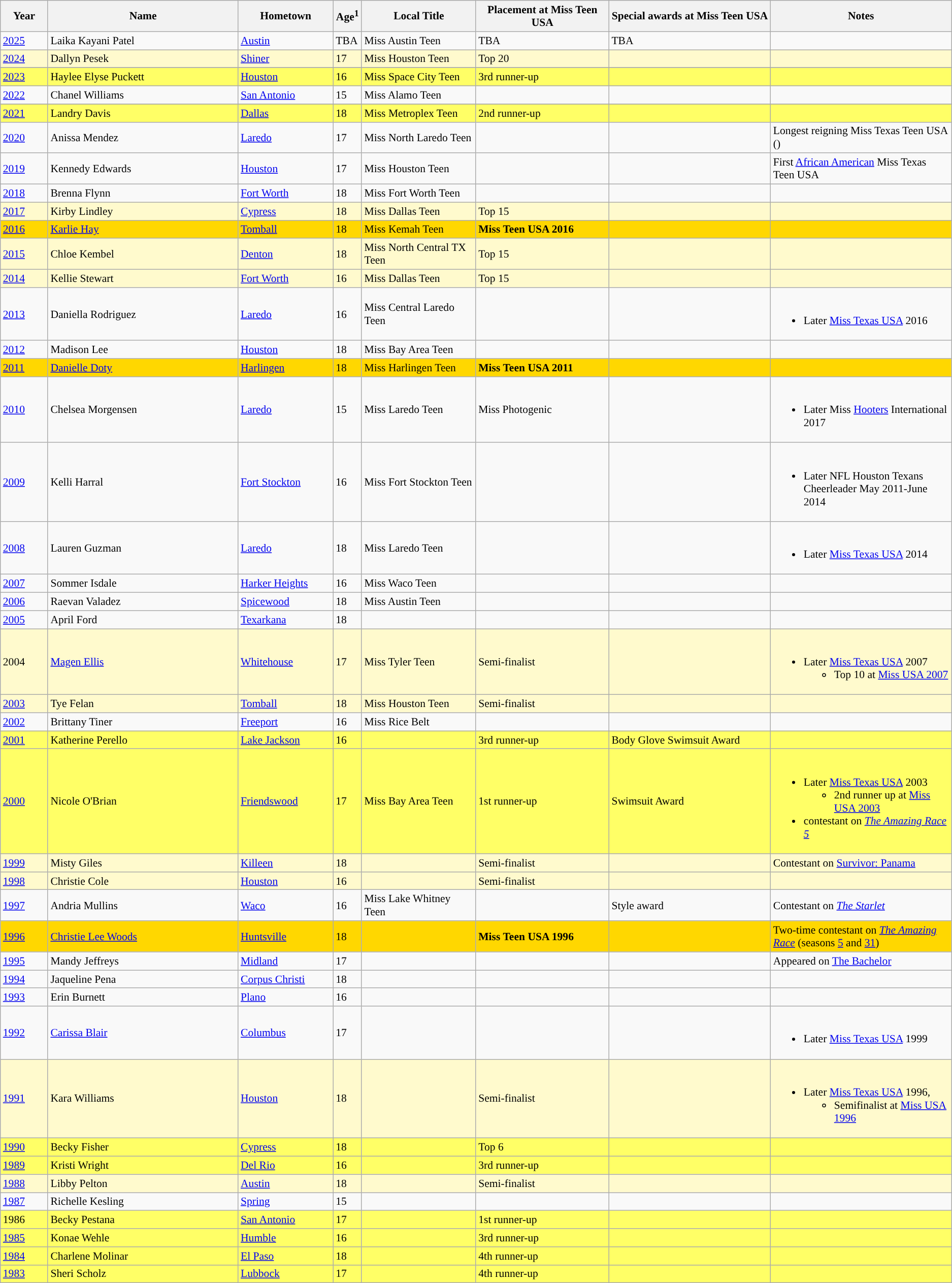<table class="wikitable"style="font-size:90%;">
<tr bgcolor="#efefef">
<th width=5%>Year</th>
<th width=20%>Name</th>
<th width=10%>Hometown</th>
<th width=3%>Age<sup>1</sup></th>
<th width=12%>Local Title</th>
<th width=14%>Placement at Miss Teen USA</th>
<th width=17%>Special awards at Miss Teen  USA</th>
<th width=31%>Notes</th>
</tr>
<tr>
<td><a href='#'>2025</a></td>
<td>Laika Kayani Patel</td>
<td><a href='#'>Austin</a></td>
<td>TBA</td>
<td>Miss Austin Teen</td>
<td>TBA</td>
<td>TBA</td>
<td></td>
</tr>
<tr style="background-color:#FFFACD;”">
<td><a href='#'>2024</a></td>
<td>Dallyn Pesek</td>
<td><a href='#'>Shiner</a></td>
<td>17</td>
<td>Miss Houston Teen</td>
<td>Top 20</td>
<td></td>
<td></td>
</tr>
<tr>
</tr>
<tr style="background-color:#FFFF66">
<td><a href='#'>2023</a></td>
<td>Haylee Elyse Puckett</td>
<td><a href='#'>Houston</a></td>
<td>16</td>
<td>Miss Space City Teen</td>
<td>3rd runner-up</td>
<td></td>
<td></td>
</tr>
<tr>
<td><a href='#'>2022</a></td>
<td>Chanel Williams</td>
<td><a href='#'>San Antonio</a></td>
<td>15</td>
<td>Miss Alamo Teen</td>
<td></td>
<td></td>
<td></td>
</tr>
<tr>
</tr>
<tr style="background-color:#FFFF66">
<td><a href='#'>2021</a></td>
<td>Landry Davis</td>
<td><a href='#'>Dallas</a></td>
<td>18</td>
<td>Miss Metroplex Teen</td>
<td>2nd runner-up</td>
<td></td>
<td></td>
</tr>
<tr>
<td><a href='#'>2020</a></td>
<td>Anissa Mendez</td>
<td><a href='#'>Laredo</a></td>
<td>17</td>
<td>Miss North Laredo Teen</td>
<td></td>
<td></td>
<td>Longest reigning Miss Texas Teen USA ()</td>
</tr>
<tr>
<td><a href='#'>2019</a></td>
<td>Kennedy Edwards</td>
<td><a href='#'>Houston</a></td>
<td>17</td>
<td>Miss Houston Teen</td>
<td></td>
<td></td>
<td>First <a href='#'>African American</a> Miss Texas Teen USA</td>
</tr>
<tr>
<td><a href='#'>2018</a></td>
<td>Brenna Flynn</td>
<td><a href='#'>Fort Worth</a></td>
<td>18</td>
<td>Miss Fort Worth Teen</td>
<td></td>
<td></td>
<td></td>
</tr>
<tr style="background-color:#FFFACD;”">
<td><a href='#'>2017</a></td>
<td>Kirby Lindley</td>
<td><a href='#'>Cypress</a></td>
<td>18</td>
<td>Miss Dallas Teen</td>
<td>Top 15</td>
<td></td>
<td></td>
</tr>
<tr style="background-color:GOLD;">
<td><a href='#'>2016</a></td>
<td><a href='#'>Karlie Hay</a></td>
<td><a href='#'>Tomball</a></td>
<td>18</td>
<td>Miss Kemah Teen</td>
<td><strong>Miss Teen USA 2016</strong></td>
<td></td>
<td></td>
</tr>
<tr style="background-color:#FFFACD;”">
<td><a href='#'>2015</a></td>
<td>Chloe Kembel</td>
<td><a href='#'>Denton</a></td>
<td>18</td>
<td>Miss North Central TX Teen</td>
<td>Top 15</td>
<td></td>
<td></td>
</tr>
<tr style="background-color:#FFFACD;”">
<td><a href='#'>2014</a></td>
<td>Kellie Stewart</td>
<td><a href='#'>Fort Worth</a></td>
<td>16</td>
<td>Miss Dallas Teen</td>
<td>Top 15</td>
<td></td>
<td></td>
</tr>
<tr>
<td><a href='#'>2013</a></td>
<td>Daniella Rodriguez</td>
<td><a href='#'>Laredo</a></td>
<td>16</td>
<td>Miss Central Laredo Teen</td>
<td></td>
<td></td>
<td><br><ul><li>Later <a href='#'>Miss Texas USA</a> 2016</li></ul></td>
</tr>
<tr>
<td><a href='#'>2012</a></td>
<td>Madison Lee</td>
<td><a href='#'>Houston</a></td>
<td>18</td>
<td>Miss Bay Area Teen</td>
<td></td>
<td></td>
<td></td>
</tr>
<tr style="background-color:GOLD;">
<td><a href='#'>2011</a></td>
<td><a href='#'>Danielle Doty</a></td>
<td><a href='#'>Harlingen</a></td>
<td>18</td>
<td>Miss Harlingen Teen</td>
<td><strong>Miss Teen USA 2011</strong></td>
<td></td>
<td></td>
</tr>
<tr>
<td><a href='#'>2010</a></td>
<td>Chelsea Morgensen</td>
<td><a href='#'>Laredo</a></td>
<td>15</td>
<td>Miss Laredo Teen</td>
<td>Miss Photogenic</td>
<td></td>
<td><br><ul><li>Later Miss <a href='#'>Hooters</a> International 2017</li></ul></td>
</tr>
<tr>
<td><a href='#'>2009</a></td>
<td>Kelli Harral</td>
<td><a href='#'>Fort Stockton</a></td>
<td>16</td>
<td>Miss Fort Stockton Teen</td>
<td></td>
<td></td>
<td><br><ul><li>Later NFL Houston Texans Cheerleader May 2011-June 2014</li></ul></td>
</tr>
<tr>
<td><a href='#'>2008</a></td>
<td>Lauren Guzman</td>
<td><a href='#'>Laredo</a></td>
<td>18</td>
<td>Miss Laredo Teen</td>
<td></td>
<td></td>
<td><br><ul><li>Later <a href='#'>Miss Texas USA</a> 2014</li></ul></td>
</tr>
<tr>
<td><a href='#'>2007</a></td>
<td>Sommer Isdale</td>
<td><a href='#'>Harker Heights</a></td>
<td>16</td>
<td>Miss Waco Teen</td>
<td></td>
<td></td>
<td></td>
</tr>
<tr>
<td><a href='#'>2006</a></td>
<td>Raevan Valadez</td>
<td><a href='#'>Spicewood</a></td>
<td>18</td>
<td>Miss Austin Teen</td>
<td></td>
<td></td>
<td></td>
</tr>
<tr>
<td><a href='#'>2005</a></td>
<td>April Ford</td>
<td><a href='#'>Texarkana</a></td>
<td>18</td>
<td></td>
<td></td>
<td></td>
<td></td>
</tr>
<tr style="background-color:#FFFACD;”">
<td>2004</td>
<td><a href='#'>Magen Ellis</a></td>
<td><a href='#'>Whitehouse</a></td>
<td>17</td>
<td>Miss Tyler Teen</td>
<td>Semi-finalist</td>
<td></td>
<td><br><ul><li>Later <a href='#'>Miss Texas USA</a> 2007<ul><li>Top 10 at <a href='#'>Miss USA 2007</a></li></ul></li></ul></td>
</tr>
<tr style="background-color:#FFFACD;”">
<td><a href='#'>2003</a></td>
<td>Tye Felan</td>
<td><a href='#'>Tomball</a></td>
<td>18</td>
<td>Miss Houston Teen</td>
<td>Semi-finalist</td>
<td></td>
<td></td>
</tr>
<tr>
<td><a href='#'>2002</a></td>
<td>Brittany Tiner</td>
<td><a href='#'>Freeport</a></td>
<td>16</td>
<td>Miss Rice Belt</td>
<td></td>
<td></td>
<td></td>
</tr>
<tr style="background-color:#FFFF66;”">
<td><a href='#'>2001</a></td>
<td>Katherine Perello</td>
<td><a href='#'>Lake Jackson</a></td>
<td>16</td>
<td></td>
<td>3rd runner-up</td>
<td>Body Glove Swimsuit Award</td>
<td></td>
</tr>
<tr style="background-color:#FFFF66;”">
<td><a href='#'>2000</a></td>
<td>Nicole O'Brian</td>
<td><a href='#'>Friendswood</a></td>
<td>17</td>
<td>Miss Bay Area Teen</td>
<td>1st runner-up</td>
<td>Swimsuit Award</td>
<td><br><ul><li>Later <a href='#'>Miss Texas USA</a> 2003<ul><li>2nd runner up at <a href='#'>Miss USA 2003</a></li></ul></li><li>contestant on <em><a href='#'>The Amazing Race 5</a></em></li></ul></td>
</tr>
<tr style="background-color:#FFFACD;”">
<td><a href='#'>1999</a></td>
<td>Misty Giles</td>
<td><a href='#'>Killeen</a></td>
<td>18</td>
<td></td>
<td>Semi-finalist</td>
<td></td>
<td>Contestant on <a href='#'>Survivor: Panama</a></td>
</tr>
<tr style="background-color:#FFFACD;”">
<td><a href='#'>1998</a></td>
<td>Christie Cole</td>
<td><a href='#'>Houston</a></td>
<td>16</td>
<td></td>
<td>Semi-finalist</td>
<td></td>
<td></td>
</tr>
<tr>
<td><a href='#'>1997</a></td>
<td>Andria Mullins</td>
<td><a href='#'>Waco</a></td>
<td>16</td>
<td>Miss Lake Whitney Teen</td>
<td></td>
<td>Style award</td>
<td>Contestant on <em><a href='#'>The Starlet</a></em></td>
</tr>
<tr style="background-color:GOLD;">
<td><a href='#'>1996</a></td>
<td><a href='#'>Christie Lee Woods</a></td>
<td><a href='#'>Huntsville</a></td>
<td>18</td>
<td></td>
<td><strong>Miss Teen USA 1996</strong></td>
<td></td>
<td>Two-time contestant on <em><a href='#'>The Amazing Race</a></em> (seasons <a href='#'>5</a> and <a href='#'>31</a>)</td>
</tr>
<tr>
<td><a href='#'>1995</a></td>
<td>Mandy Jeffreys</td>
<td><a href='#'>Midland</a></td>
<td>17</td>
<td></td>
<td></td>
<td></td>
<td>Appeared on <a href='#'>The Bachelor</a></td>
</tr>
<tr>
<td><a href='#'>1994</a></td>
<td>Jaqueline Pena</td>
<td><a href='#'>Corpus Christi</a></td>
<td>18</td>
<td></td>
<td></td>
<td></td>
<td></td>
</tr>
<tr>
<td><a href='#'>1993</a></td>
<td>Erin Burnett</td>
<td><a href='#'>Plano</a></td>
<td>16</td>
<td></td>
<td></td>
<td></td>
<td></td>
</tr>
<tr>
<td><a href='#'>1992</a></td>
<td><a href='#'>Carissa Blair</a></td>
<td><a href='#'>Columbus</a></td>
<td>17</td>
<td></td>
<td></td>
<td></td>
<td><br><ul><li>Later <a href='#'>Miss Texas USA</a> 1999</li></ul></td>
</tr>
<tr style="background-color:#FFFACD;”">
<td><a href='#'>1991</a></td>
<td>Kara Williams</td>
<td><a href='#'>Houston</a></td>
<td>18</td>
<td></td>
<td>Semi-finalist</td>
<td></td>
<td><br><ul><li>Later <a href='#'>Miss Texas USA</a> 1996,<ul><li>Semifinalist at <a href='#'>Miss USA 1996</a></li></ul></li></ul></td>
</tr>
<tr style="background-color:#FFFF66;”">
<td><a href='#'>1990</a></td>
<td>Becky Fisher</td>
<td><a href='#'>Cypress</a></td>
<td>18</td>
<td></td>
<td>Top 6</td>
<td></td>
<td></td>
</tr>
<tr style="background-color:#FFFF66;”">
<td><a href='#'>1989</a></td>
<td>Kristi Wright</td>
<td><a href='#'>Del Rio</a></td>
<td>16</td>
<td></td>
<td>3rd runner-up</td>
<td></td>
<td></td>
</tr>
<tr style="background-color:#FFFACD;”">
<td><a href='#'>1988</a></td>
<td>Libby Pelton</td>
<td><a href='#'>Austin</a></td>
<td>18</td>
<td></td>
<td>Semi-finalist</td>
<td></td>
<td></td>
</tr>
<tr>
<td><a href='#'>1987</a></td>
<td>Richelle Kesling</td>
<td><a href='#'>Spring</a></td>
<td>15</td>
<td></td>
<td></td>
<td></td>
<td></td>
</tr>
<tr style="background-color:#FFFF66;”">
<td>1986</td>
<td>Becky Pestana</td>
<td><a href='#'>San Antonio</a></td>
<td>17</td>
<td></td>
<td>1st runner-up</td>
<td></td>
<td></td>
</tr>
<tr style="background-color:#FFFF66;”">
<td><a href='#'>1985</a></td>
<td>Konae Wehle</td>
<td><a href='#'>Humble</a></td>
<td>16</td>
<td></td>
<td>3rd runner-up</td>
<td></td>
<td></td>
</tr>
<tr style="background-color:#FFFF66;”">
<td><a href='#'>1984</a></td>
<td>Charlene Molinar</td>
<td><a href='#'>El Paso</a></td>
<td>18</td>
<td></td>
<td>4th runner-up</td>
<td></td>
<td></td>
</tr>
<tr style="background-color:#FFFF66;”">
<td><a href='#'>1983</a></td>
<td>Sheri Scholz</td>
<td><a href='#'>Lubbock</a></td>
<td>17</td>
<td></td>
<td>4th runner-up</td>
<td></td>
<td></td>
</tr>
</table>
